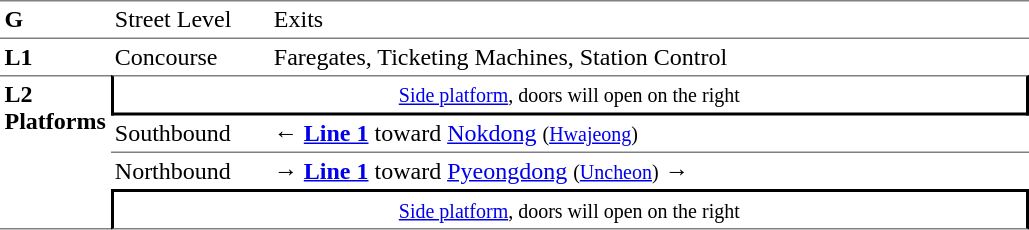<table table border=0 cellspacing=0 cellpadding=3>
<tr>
<td style="border-top:solid 1px gray;border-bottom:solid 1px gray;" width=50 valign=top><strong>G</strong></td>
<td style="border-top:solid 1px gray;border-bottom:solid 1px gray;" width=100 valign=top>Street Level</td>
<td style="border-top:solid 1px gray;border-bottom:solid 1px gray;" width=400 valign=top>Exits</td>
</tr>
<tr>
<td style="border-bottom:solid 0 gray;" width=50 valign=top><strong>L1</strong></td>
<td style="border-bottom:solid 0 gray;" width=100 valign=top>Concourse</td>
<td style="border-bottom:solid 0 gray;" width=500 valign=top>Faregates, Ticketing Machines, Station Control</td>
</tr>
<tr>
<td style="border-top:solid 1px gray;border-bottom:solid 1px gray;" rowspan=4 valign=top><strong>L2<br>Platforms</strong></td>
<td style="border-top:solid 1px gray;border-right:solid 2px black;border-left:solid 2px black;border-bottom:solid 2px black;text-align:center;" colspan=2><small><a href='#'>Side platform</a>, doors will open on the right</small></td>
</tr>
<tr>
<td style="border-bottom:solid 1px gray;">Southbound</td>
<td style="border-bottom:solid 1px gray;">← <a href='#'><span><span><strong>Line 1</strong></span></span></a> toward <a href='#'>Nokdong</a> <small>(<a href='#'>Hwajeong</a>)</small></td>
</tr>
<tr>
<td>Northbound</td>
<td><span>→</span> <a href='#'><span><span><strong>Line 1</strong></span></span></a> toward <a href='#'>Pyeongdong</a> <small>(<a href='#'>Uncheon</a>)</small> →</td>
</tr>
<tr>
<td style="border-top:solid 2px black;border-right:solid 2px black;border-left:solid 2px black;border-bottom:solid 1px gray;text-align:center;" colspan=2><small><a href='#'>Side platform</a>, doors will open on the right</small></td>
</tr>
</table>
